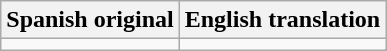<table class="wikitable">
<tr>
<th>Spanish original</th>
<th>English translation</th>
</tr>
<tr style="vertical-align:top; text-align:center; white-space:nowrap;">
<td></td>
<td></td>
</tr>
</table>
